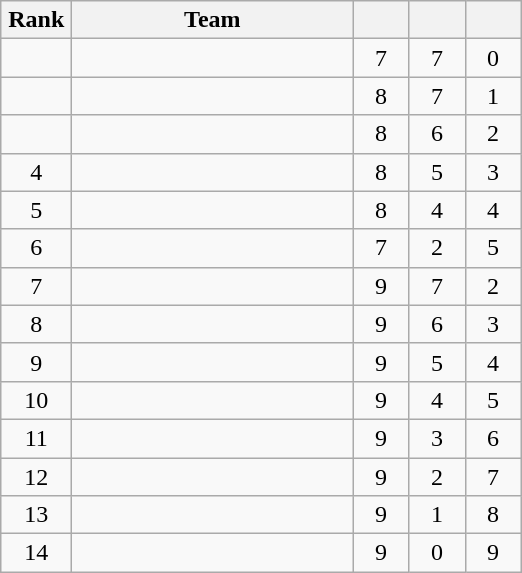<table class="wikitable" style="text-align: center;">
<tr>
<th width=40>Rank</th>
<th width=180>Team</th>
<th width=30></th>
<th width=30></th>
<th width=30></th>
</tr>
<tr>
<td></td>
<td align=left></td>
<td>7</td>
<td>7</td>
<td>0</td>
</tr>
<tr>
<td></td>
<td align=left></td>
<td>8</td>
<td>7</td>
<td>1</td>
</tr>
<tr>
<td></td>
<td align=left></td>
<td>8</td>
<td>6</td>
<td>2</td>
</tr>
<tr>
<td>4</td>
<td align=left></td>
<td>8</td>
<td>5</td>
<td>3</td>
</tr>
<tr>
<td>5</td>
<td align=left></td>
<td>8</td>
<td>4</td>
<td>4</td>
</tr>
<tr>
<td>6</td>
<td align=left></td>
<td>7</td>
<td>2</td>
<td>5</td>
</tr>
<tr>
<td>7</td>
<td align=left></td>
<td>9</td>
<td>7</td>
<td>2</td>
</tr>
<tr>
<td>8</td>
<td align=left></td>
<td>9</td>
<td>6</td>
<td>3</td>
</tr>
<tr>
<td>9</td>
<td align=left></td>
<td>9</td>
<td>5</td>
<td>4</td>
</tr>
<tr>
<td>10</td>
<td align=left></td>
<td>9</td>
<td>4</td>
<td>5</td>
</tr>
<tr>
<td>11</td>
<td align=left></td>
<td>9</td>
<td>3</td>
<td>6</td>
</tr>
<tr>
<td>12</td>
<td align=left></td>
<td>9</td>
<td>2</td>
<td>7</td>
</tr>
<tr>
<td>13</td>
<td align=left></td>
<td>9</td>
<td>1</td>
<td>8</td>
</tr>
<tr>
<td>14</td>
<td align=left></td>
<td>9</td>
<td>0</td>
<td>9</td>
</tr>
</table>
